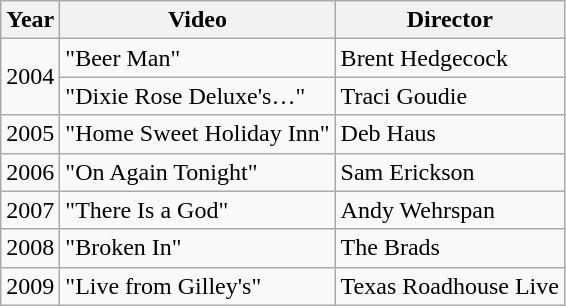<table class="wikitable" border="1">
<tr>
<th scope="col">Year</th>
<th scope="col">Video</th>
<th scope="col">Director</th>
</tr>
<tr>
<td rowspan="2">2004</td>
<td>"Beer Man"</td>
<td>Brent Hedgecock</td>
</tr>
<tr>
<td>"Dixie Rose Deluxe's…"</td>
<td>Traci Goudie</td>
</tr>
<tr>
<td>2005</td>
<td>"Home Sweet Holiday Inn"</td>
<td>Deb Haus</td>
</tr>
<tr>
<td>2006</td>
<td>"On Again Tonight"</td>
<td>Sam Erickson</td>
</tr>
<tr>
<td>2007</td>
<td>"There Is a God"</td>
<td>Andy Wehrspan</td>
</tr>
<tr>
<td>2008</td>
<td>"Broken In"</td>
<td>The Brads</td>
</tr>
<tr>
<td>2009</td>
<td>"Live from Gilley's"</td>
<td>Texas Roadhouse Live</td>
</tr>
</table>
